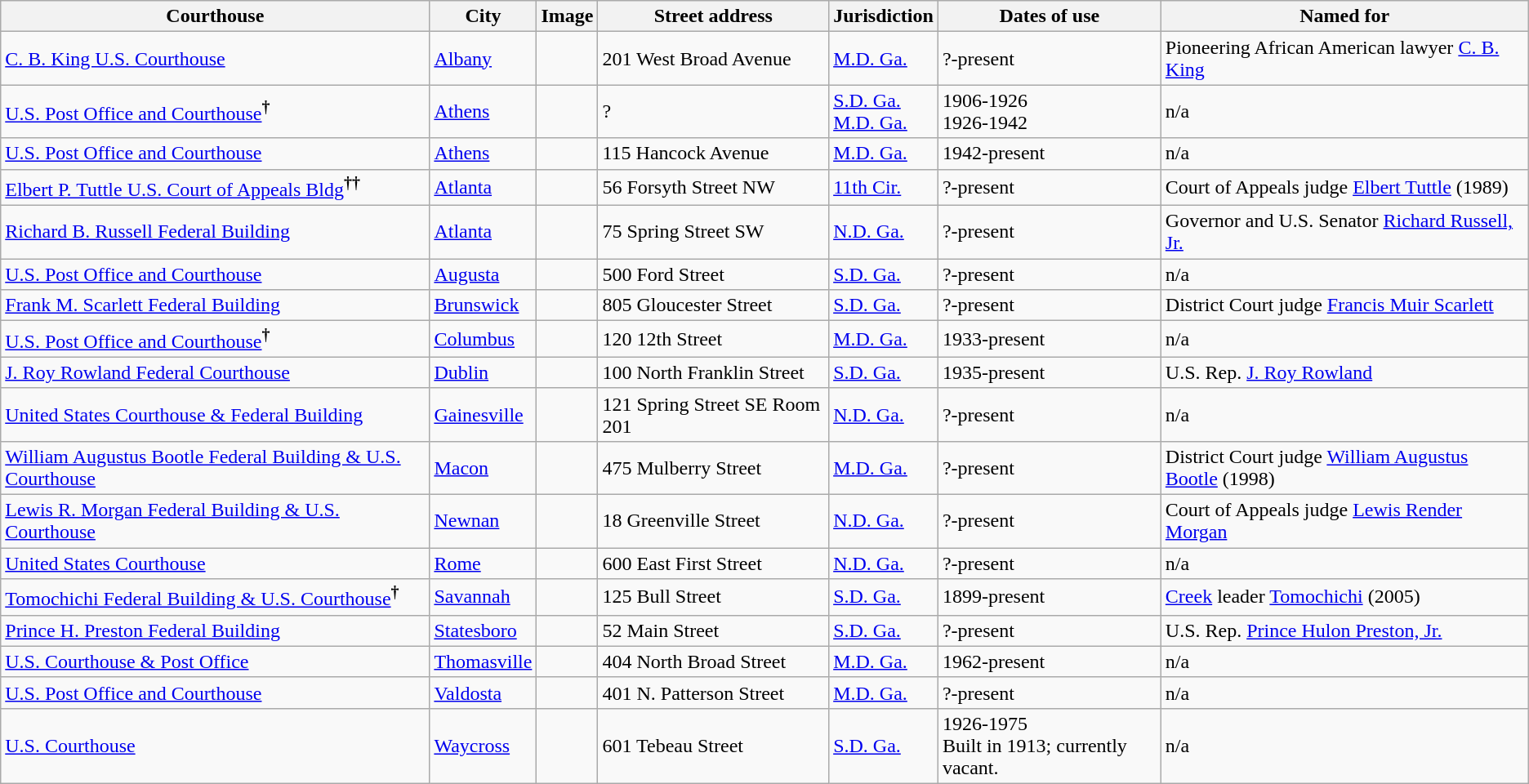<table class="wikitable sortable sticky-header sort-under">
<tr>
<th>Courthouse</th>
<th>City</th>
<th>Image</th>
<th>Street address</th>
<th>Jurisdiction</th>
<th>Dates of use</th>
<th>Named for</th>
</tr>
<tr>
<td><a href='#'>C. B. King U.S. Courthouse</a></td>
<td><a href='#'>Albany</a></td>
<td></td>
<td>201 West Broad Avenue</td>
<td><a href='#'>M.D. Ga.</a></td>
<td>?-present</td>
<td>Pioneering African American lawyer <a href='#'>C. B. King</a></td>
</tr>
<tr>
<td><a href='#'>U.S. Post Office and Courthouse</a><strong><sup>†</sup></strong></td>
<td><a href='#'>Athens</a></td>
<td></td>
<td>?</td>
<td><a href='#'>S.D. Ga.</a><br><a href='#'>M.D. Ga.</a></td>
<td>1906-1926<br>1926-1942</td>
<td>n/a</td>
</tr>
<tr>
<td><a href='#'>U.S. Post Office and Courthouse</a></td>
<td><a href='#'>Athens</a></td>
<td></td>
<td>115 Hancock Avenue</td>
<td><a href='#'>M.D. Ga.</a></td>
<td>1942-present</td>
<td>n/a</td>
</tr>
<tr>
<td><a href='#'>Elbert P. Tuttle U.S. Court of Appeals Bldg</a><strong><sup>††</sup></strong></td>
<td><a href='#'>Atlanta</a></td>
<td></td>
<td>56 Forsyth Street NW</td>
<td><a href='#'>11th Cir.</a></td>
<td>?-present</td>
<td>Court of Appeals judge <a href='#'>Elbert Tuttle</a> (1989)</td>
</tr>
<tr>
<td><a href='#'>Richard B. Russell Federal Building</a></td>
<td><a href='#'>Atlanta</a></td>
<td></td>
<td>75 Spring Street SW</td>
<td><a href='#'>N.D. Ga.</a></td>
<td>?-present</td>
<td>Governor and U.S. Senator <a href='#'>Richard Russell, Jr.</a></td>
</tr>
<tr>
<td><a href='#'>U.S. Post Office and Courthouse</a></td>
<td><a href='#'>Augusta</a></td>
<td></td>
<td>500 Ford Street</td>
<td><a href='#'>S.D. Ga.</a></td>
<td>?-present</td>
<td>n/a</td>
</tr>
<tr>
<td><a href='#'>Frank M. Scarlett Federal Building</a></td>
<td><a href='#'>Brunswick</a></td>
<td></td>
<td>805 Gloucester Street</td>
<td><a href='#'>S.D. Ga.</a></td>
<td>?-present</td>
<td>District Court judge <a href='#'>Francis Muir Scarlett</a></td>
</tr>
<tr>
<td><a href='#'>U.S. Post Office and Courthouse</a><strong><sup>†</sup></strong></td>
<td><a href='#'>Columbus</a></td>
<td></td>
<td>120 12th Street</td>
<td><a href='#'>M.D. Ga.</a></td>
<td>1933-present</td>
<td>n/a</td>
</tr>
<tr>
<td><a href='#'>J. Roy Rowland Federal Courthouse</a></td>
<td><a href='#'>Dublin</a></td>
<td></td>
<td>100 North Franklin Street</td>
<td><a href='#'>S.D. Ga.</a></td>
<td>1935-present</td>
<td>U.S. Rep. <a href='#'>J. Roy Rowland</a></td>
</tr>
<tr>
<td><a href='#'>United States Courthouse & Federal Building</a></td>
<td><a href='#'>Gainesville</a></td>
<td></td>
<td>121 Spring Street SE Room 201</td>
<td><a href='#'>N.D. Ga.</a></td>
<td>?-present</td>
<td>n/a</td>
</tr>
<tr>
<td><a href='#'>William Augustus Bootle Federal Building & U.S. Courthouse</a></td>
<td><a href='#'>Macon</a></td>
<td></td>
<td>475 Mulberry Street</td>
<td><a href='#'>M.D. Ga.</a></td>
<td>?-present</td>
<td>District Court judge <a href='#'>William Augustus Bootle</a> (1998)</td>
</tr>
<tr>
<td><a href='#'>Lewis R. Morgan Federal Building & U.S. Courthouse</a></td>
<td><a href='#'>Newnan</a></td>
<td></td>
<td>18 Greenville Street</td>
<td><a href='#'>N.D. Ga.</a></td>
<td>?-present</td>
<td>Court of Appeals judge <a href='#'>Lewis Render Morgan</a></td>
</tr>
<tr>
<td><a href='#'>United States Courthouse</a></td>
<td><a href='#'>Rome</a></td>
<td></td>
<td>600 East First Street</td>
<td><a href='#'>N.D. Ga.</a></td>
<td>?-present</td>
<td>n/a</td>
</tr>
<tr>
<td><a href='#'>Tomochichi Federal Building & U.S. Courthouse</a><strong><sup>†</sup></strong></td>
<td><a href='#'>Savannah</a></td>
<td></td>
<td>125 Bull Street</td>
<td><a href='#'>S.D. Ga.</a></td>
<td>1899-present</td>
<td><a href='#'>Creek</a> leader <a href='#'>Tomochichi</a> (2005)</td>
</tr>
<tr>
<td><a href='#'>Prince H. Preston Federal Building</a></td>
<td><a href='#'>Statesboro</a></td>
<td></td>
<td>52 Main Street</td>
<td><a href='#'>S.D. Ga.</a></td>
<td>?-present</td>
<td>U.S. Rep. <a href='#'>Prince Hulon Preston, Jr.</a></td>
</tr>
<tr>
<td><a href='#'>U.S. Courthouse & Post Office</a></td>
<td><a href='#'>Thomasville</a></td>
<td></td>
<td>404 North Broad Street</td>
<td><a href='#'>M.D. Ga.</a></td>
<td>1962-present</td>
<td>n/a</td>
</tr>
<tr>
<td><a href='#'>U.S. Post Office and Courthouse</a></td>
<td><a href='#'>Valdosta</a></td>
<td></td>
<td>401 N. Patterson Street</td>
<td><a href='#'>M.D. Ga.</a></td>
<td>?-present</td>
<td>n/a</td>
</tr>
<tr>
<td><a href='#'>U.S. Courthouse</a></td>
<td><a href='#'>Waycross</a></td>
<td></td>
<td>601 Tebeau Street</td>
<td><a href='#'>S.D. Ga.</a></td>
<td>1926-1975<br>Built in 1913; currently vacant.</td>
<td>n/a</td>
</tr>
</table>
